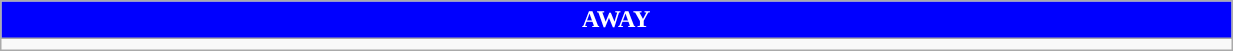<table class="wikitable collapsible collapsed" style="width:65%">
<tr>
<th colspan=6 ! style="color:white; background:blue">AWAY</th>
</tr>
<tr>
<td></td>
</tr>
</table>
